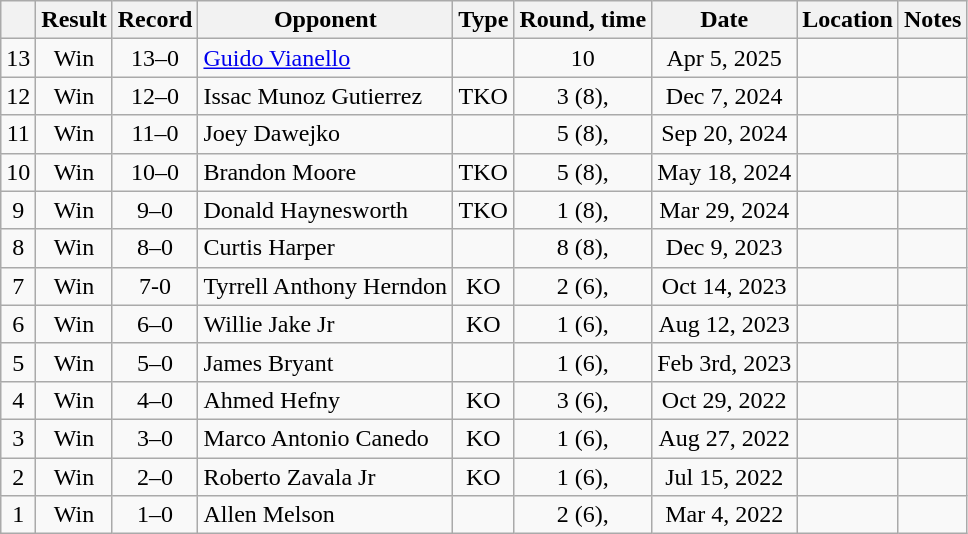<table class="wikitable" style="text-align:center">
<tr>
<th></th>
<th>Result</th>
<th>Record</th>
<th>Opponent</th>
<th>Type</th>
<th>Round, time</th>
<th>Date</th>
<th>Location</th>
<th>Notes</th>
</tr>
<tr>
<td>13</td>
<td>Win</td>
<td>13–0</td>
<td style="text-align:left;"><a href='#'>Guido Vianello</a></td>
<td></td>
<td>10</td>
<td>Apr 5, 2025</td>
<td style="text-align:left;"></td>
<td style="text-align:left;"></td>
</tr>
<tr>
<td>12</td>
<td>Win</td>
<td>12–0</td>
<td style="text-align:left;">Issac Munoz Gutierrez</td>
<td>TKO</td>
<td>3 (8), </td>
<td>Dec 7, 2024</td>
<td style="text-align:left;"></td>
<td style="text-align:left;"></td>
</tr>
<tr>
<td>11</td>
<td>Win</td>
<td>11–0</td>
<td style="text-align:left;">Joey Dawejko</td>
<td></td>
<td>5 (8), </td>
<td>Sep 20, 2024</td>
<td style="text-align:left;"></td>
<td style="text-align:left;"></td>
</tr>
<tr>
<td>10</td>
<td>Win</td>
<td>10–0</td>
<td style="text-align:left;">Brandon Moore</td>
<td>TKO</td>
<td>5 (8), </td>
<td>May 18, 2024</td>
<td style="text-align:left;"></td>
<td style="text-align:left;"></td>
</tr>
<tr>
<td>9</td>
<td>Win</td>
<td>9–0</td>
<td style="text-align:left;">Donald Haynesworth</td>
<td>TKO</td>
<td>1 (8), </td>
<td>Mar 29, 2024</td>
<td style="text-align:left;"></td>
<td></td>
</tr>
<tr>
<td>8</td>
<td>Win</td>
<td>8–0</td>
<td style="text-align:left;">Curtis Harper</td>
<td></td>
<td>8 (8), </td>
<td>Dec 9, 2023</td>
<td style="text-align:left;"></td>
<td></td>
</tr>
<tr>
<td>7</td>
<td>Win</td>
<td>7-0</td>
<td align=left>Tyrrell Anthony Herndon</td>
<td>KO</td>
<td>2 (6), </td>
<td>Oct 14, 2023</td>
<td style="text-align:left;"></td>
<td></td>
</tr>
<tr>
<td>6</td>
<td>Win</td>
<td>6–0</td>
<td style="text-align:left;">Willie Jake Jr</td>
<td>KO</td>
<td>1 (6), </td>
<td>Aug 12, 2023</td>
<td style="text-align:left;"></td>
<td></td>
</tr>
<tr>
<td>5</td>
<td>Win</td>
<td>5–0</td>
<td style="text-align:left;">James Bryant</td>
<td></td>
<td>1 (6), </td>
<td>Feb 3rd, 2023</td>
<td style="text-align:left;"></td>
<td></td>
</tr>
<tr>
<td>4</td>
<td>Win</td>
<td>4–0</td>
<td style="text-align:left;">Ahmed Hefny</td>
<td>KO</td>
<td>3 (6), </td>
<td>Oct 29, 2022</td>
<td style="text-align:left;"></td>
<td></td>
</tr>
<tr>
<td>3</td>
<td>Win</td>
<td>3–0</td>
<td style="text-align:left;">Marco Antonio Canedo</td>
<td>KO</td>
<td>1 (6), </td>
<td>Aug 27, 2022</td>
<td style="text-align:left;"></td>
<td></td>
</tr>
<tr>
<td>2</td>
<td>Win</td>
<td>2–0</td>
<td style="text-align:left;">Roberto Zavala Jr</td>
<td>KO</td>
<td>1 (6), </td>
<td>Jul 15, 2022</td>
<td style="text-align:left;"></td>
<td></td>
</tr>
<tr>
<td>1</td>
<td>Win</td>
<td>1–0</td>
<td style="text-align:left;">Allen Melson</td>
<td></td>
<td>2 (6), </td>
<td>Mar 4, 2022</td>
<td style="text-align:left;"></td>
<td></td>
</tr>
</table>
